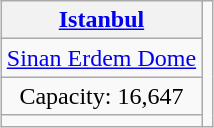<table class="wikitable" style="text-align:center;margin:1em auto;">
<tr>
<th><a href='#'>Istanbul</a></th>
<td rowspan=4></td>
</tr>
<tr>
<td><a href='#'>Sinan Erdem Dome</a></td>
</tr>
<tr>
<td>Capacity: 16,647</td>
</tr>
<tr>
<td></td>
</tr>
</table>
